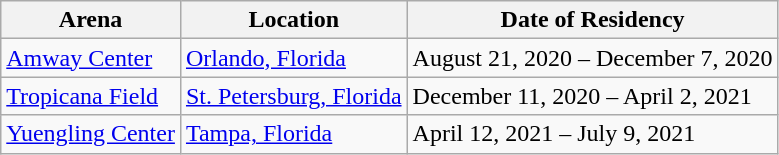<table class="wikitable">
<tr>
<th>Arena</th>
<th>Location</th>
<th>Date of Residency</th>
</tr>
<tr>
<td><a href='#'>Amway Center</a></td>
<td><a href='#'>Orlando, Florida</a></td>
<td>August 21, 2020 – December 7, 2020</td>
</tr>
<tr>
<td><a href='#'>Tropicana Field</a></td>
<td><a href='#'>St. Petersburg, Florida</a></td>
<td>December 11, 2020 – April 2, 2021</td>
</tr>
<tr>
<td><a href='#'>Yuengling Center</a></td>
<td><a href='#'>Tampa, Florida</a></td>
<td>April 12, 2021 – July 9, 2021</td>
</tr>
</table>
